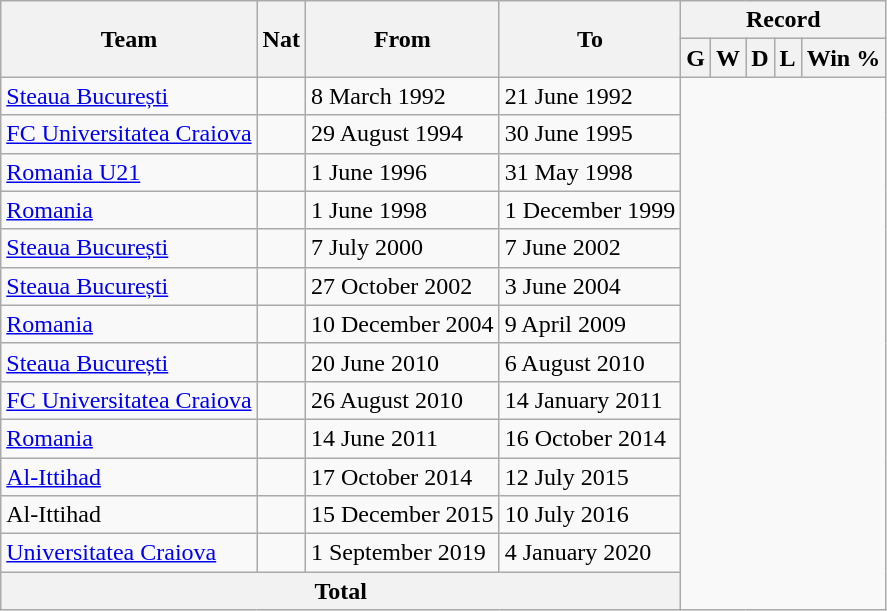<table class="wikitable" style="text-align: center">
<tr>
<th rowspan="2">Team</th>
<th rowspan="2">Nat</th>
<th rowspan="2">From</th>
<th rowspan="2">To</th>
<th colspan="5">Record</th>
</tr>
<tr>
<th>G</th>
<th>W</th>
<th>D</th>
<th>L</th>
<th>Win %</th>
</tr>
<tr>
<td align=left><a href='#'>Steaua București</a></td>
<td></td>
<td align=left>8 March 1992</td>
<td align=left>21 June 1992<br></td>
</tr>
<tr>
<td align=left><a href='#'>FC Universitatea Craiova</a></td>
<td></td>
<td align=left>29 August 1994</td>
<td align=left>30 June 1995<br></td>
</tr>
<tr>
<td align=left><a href='#'>Romania U21</a></td>
<td></td>
<td align=left>1 June 1996</td>
<td align=left>31 May 1998<br></td>
</tr>
<tr>
<td align=left><a href='#'>Romania</a></td>
<td></td>
<td align=left>1 June 1998</td>
<td align=left>1 December 1999<br></td>
</tr>
<tr>
<td align=left><a href='#'>Steaua București</a></td>
<td></td>
<td align=left>7 July 2000</td>
<td align=left>7 June 2002<br></td>
</tr>
<tr>
<td align=left><a href='#'>Steaua București</a></td>
<td></td>
<td align=left>27 October 2002</td>
<td align=left>3 June 2004<br></td>
</tr>
<tr>
<td align=left><a href='#'>Romania</a></td>
<td></td>
<td align=left>10 December 2004</td>
<td align=left>9 April 2009<br></td>
</tr>
<tr>
<td align=left><a href='#'>Steaua București</a></td>
<td></td>
<td align=left>20 June 2010</td>
<td align=left>6 August 2010<br></td>
</tr>
<tr>
<td align=left><a href='#'>FC Universitatea Craiova</a></td>
<td></td>
<td align=left>26 August 2010</td>
<td align=left>14 January 2011<br></td>
</tr>
<tr>
<td align=left><a href='#'>Romania</a></td>
<td></td>
<td align=left>14 June 2011</td>
<td align=left>16 October 2014<br></td>
</tr>
<tr>
<td align=left><a href='#'>Al-Ittihad</a></td>
<td></td>
<td align=left>17 October 2014</td>
<td align=left>12 July 2015<br></td>
</tr>
<tr>
<td align=left>Al-Ittihad</td>
<td></td>
<td align=left>15 December 2015</td>
<td align=left>10 July 2016<br></td>
</tr>
<tr>
<td align=left><a href='#'>Universitatea Craiova</a></td>
<td></td>
<td align=left>1 September 2019</td>
<td align=left>4 January 2020<br></td>
</tr>
<tr>
<th colspan="4" align="center" valign=middle>Total<br></th>
</tr>
</table>
